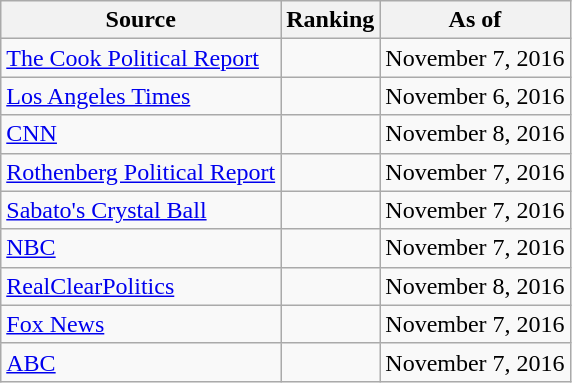<table class="wikitable" style="text-align:center">
<tr>
<th>Source</th>
<th>Ranking</th>
<th>As of</th>
</tr>
<tr>
<td align="left"><a href='#'>The Cook Political Report</a></td>
<td></td>
<td>November 7, 2016</td>
</tr>
<tr>
<td align="left"><a href='#'>Los Angeles Times</a></td>
<td></td>
<td>November 6, 2016</td>
</tr>
<tr>
<td align="left"><a href='#'>CNN</a></td>
<td></td>
<td>November 8, 2016</td>
</tr>
<tr>
<td align=left><a href='#'>Rothenberg Political Report</a></td>
<td></td>
<td>November 7, 2016</td>
</tr>
<tr>
<td align="left"><a href='#'>Sabato's Crystal Ball</a></td>
<td></td>
<td>November 7, 2016</td>
</tr>
<tr>
<td align="left"><a href='#'>NBC</a></td>
<td></td>
<td>November 7, 2016</td>
</tr>
<tr>
<td align="left"><a href='#'>RealClearPolitics</a></td>
<td></td>
<td>November 8, 2016</td>
</tr>
<tr>
<td align="left"><a href='#'>Fox News</a></td>
<td></td>
<td>November 7, 2016</td>
</tr>
<tr>
<td align="left"><a href='#'>ABC</a></td>
<td></td>
<td>November 7, 2016</td>
</tr>
</table>
